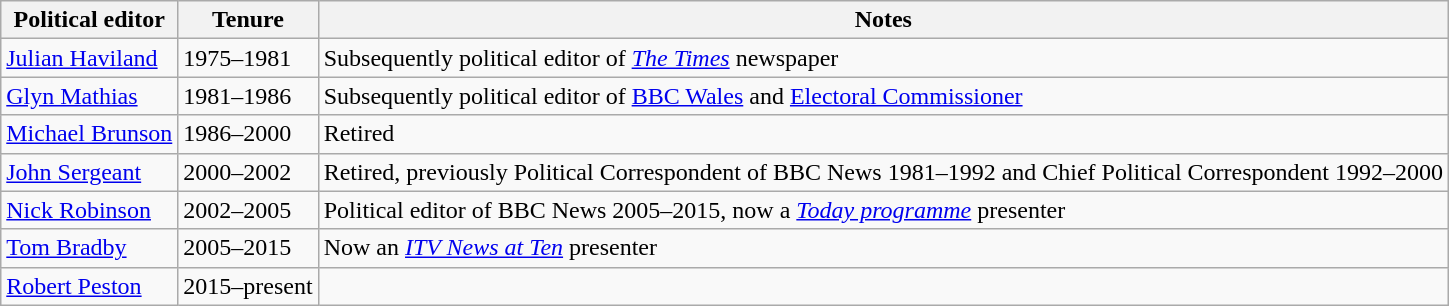<table class="wikitable">
<tr>
<th>Political editor</th>
<th>Tenure</th>
<th>Notes</th>
</tr>
<tr>
<td><a href='#'>Julian Haviland</a></td>
<td>1975–1981</td>
<td>Subsequently political editor of <em><a href='#'>The Times</a></em> newspaper</td>
</tr>
<tr>
<td><a href='#'>Glyn Mathias</a></td>
<td>1981–1986</td>
<td>Subsequently political editor of <a href='#'>BBC Wales</a> and <a href='#'>Electoral Commissioner</a></td>
</tr>
<tr>
<td><a href='#'>Michael Brunson</a></td>
<td>1986–2000</td>
<td>Retired</td>
</tr>
<tr>
<td><a href='#'>John Sergeant</a></td>
<td>2000–2002</td>
<td>Retired, previously Political Correspondent of BBC News 1981–1992 and Chief Political Correspondent 1992–2000</td>
</tr>
<tr>
<td><a href='#'>Nick Robinson</a></td>
<td>2002–2005</td>
<td>Political editor of BBC News 2005–2015, now a <em><a href='#'>Today programme</a></em> presenter</td>
</tr>
<tr>
<td><a href='#'>Tom Bradby</a></td>
<td>2005–2015</td>
<td>Now an <em><a href='#'>ITV News at Ten</a></em> presenter</td>
</tr>
<tr>
<td><a href='#'>Robert Peston</a></td>
<td>2015–present</td>
<td></td>
</tr>
</table>
